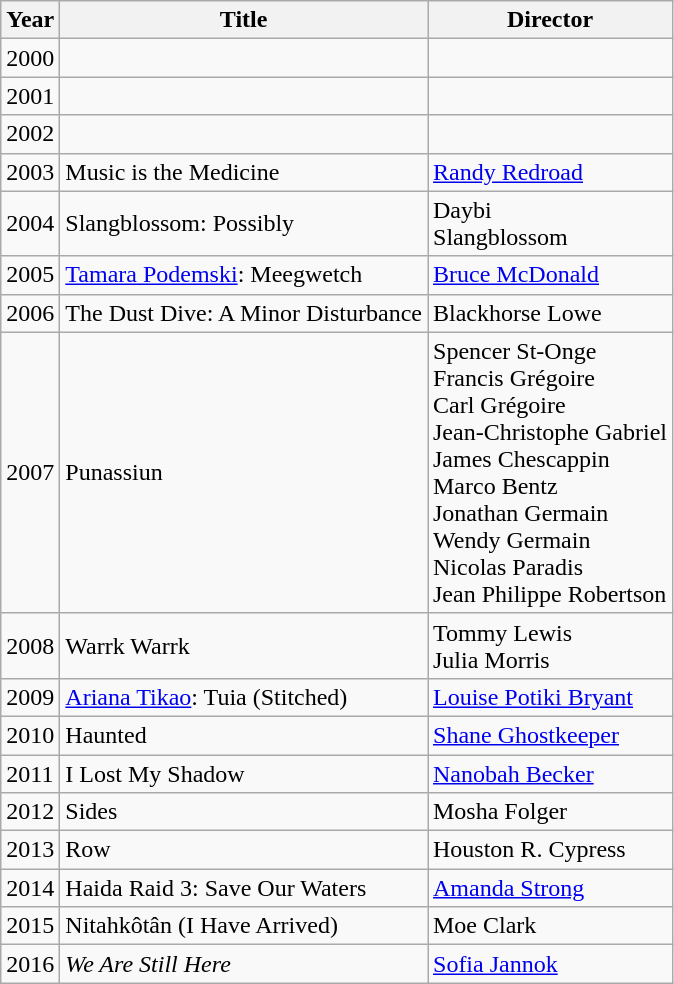<table class="wikitable">
<tr>
<th>Year</th>
<th>Title</th>
<th>Director</th>
</tr>
<tr>
<td>2000</td>
<td></td>
<td></td>
</tr>
<tr>
<td>2001</td>
<td></td>
<td></td>
</tr>
<tr>
<td>2002</td>
<td></td>
<td></td>
</tr>
<tr>
<td>2003</td>
<td>Music is the Medicine</td>
<td><a href='#'>Randy Redroad</a></td>
</tr>
<tr>
<td>2004</td>
<td>Slangblossom: Possibly</td>
<td>Daybi<br>Slangblossom</td>
</tr>
<tr>
<td>2005</td>
<td><a href='#'>Tamara Podemski</a>: Meegwetch</td>
<td><a href='#'>Bruce McDonald</a></td>
</tr>
<tr>
<td>2006</td>
<td>The Dust Dive: A Minor Disturbance</td>
<td>Blackhorse Lowe</td>
</tr>
<tr>
<td>2007</td>
<td>Punassiun</td>
<td>Spencer St-Onge<br>Francis Grégoire<br>Carl Grégoire<br>Jean-Christophe Gabriel<br>James Chescappin<br>Marco Bentz<br>Jonathan Germain<br>Wendy Germain<br>Nicolas Paradis<br>Jean Philippe Robertson</td>
</tr>
<tr>
<td>2008</td>
<td>Warrk Warrk</td>
<td>Tommy Lewis<br>Julia Morris</td>
</tr>
<tr>
<td>2009</td>
<td><a href='#'>Ariana Tikao</a>: Tuia (Stitched)</td>
<td><a href='#'>Louise Potiki Bryant</a></td>
</tr>
<tr>
<td>2010</td>
<td>Haunted</td>
<td><a href='#'>Shane Ghostkeeper</a></td>
</tr>
<tr>
<td>2011</td>
<td>I Lost My Shadow</td>
<td><a href='#'>Nanobah Becker</a></td>
</tr>
<tr>
<td>2012</td>
<td>Sides</td>
<td>Mosha Folger</td>
</tr>
<tr>
<td>2013</td>
<td>Row</td>
<td>Houston R. Cypress</td>
</tr>
<tr>
<td>2014</td>
<td>Haida Raid 3: Save Our Waters</td>
<td><a href='#'>Amanda Strong</a></td>
</tr>
<tr>
<td>2015</td>
<td>Nitahkôtân (I Have Arrived)</td>
<td>Moe Clark</td>
</tr>
<tr>
<td>2016</td>
<td><em>We Are Still Here</em></td>
<td><a href='#'>Sofia Jannok</a></td>
</tr>
</table>
